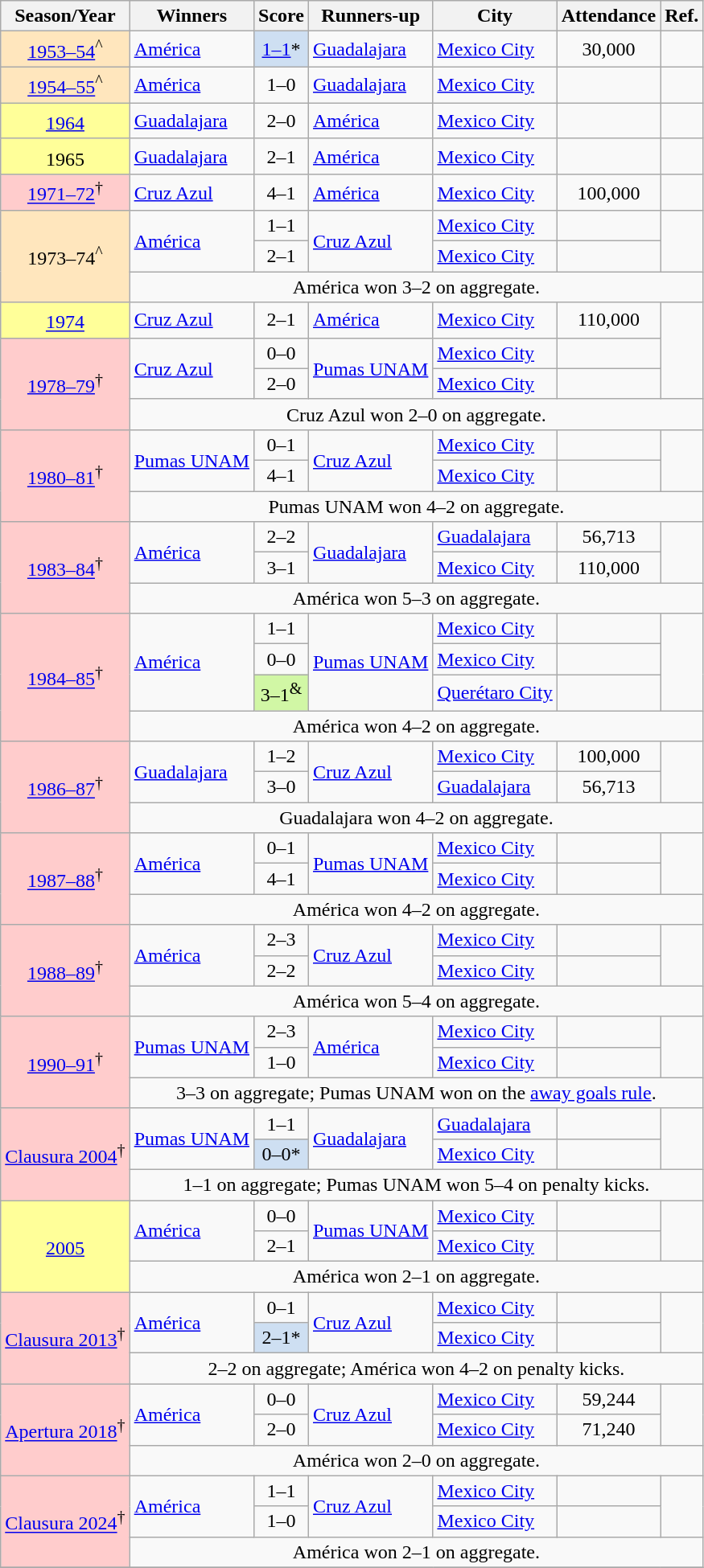<table class="wikitable plainrowheaders sortable">
<tr>
<th>Season/Year</th>
<th>Winners</th>
<th>Score</th>
<th>Runners-up</th>
<th>City</th>
<th>Attendance</th>
<th>Ref.</th>
</tr>
<tr>
<td align=center bgcolor="#ffe6bd"><a href='#'>1953–54</a><sup>^</sup></td>
<td><a href='#'>América</a></td>
<td align=center bgcolor="#cedff2"><a href='#'>1–1</a>*</td>
<td><a href='#'>Guadalajara</a></td>
<td><a href='#'>Mexico City</a></td>
<td align=center>30,000</td>
<td></td>
</tr>
<tr>
<td align=center bgcolor="#ffe6bd"><a href='#'>1954–55</a><sup>^</sup></td>
<td><a href='#'>América</a></td>
<td align=center>1–0</td>
<td><a href='#'>Guadalajara</a></td>
<td><a href='#'>Mexico City</a></td>
<td align=center></td>
<td></td>
</tr>
<tr>
<td align=center bgcolor="#FFFF99"><a href='#'>1964</a><sup></sup></td>
<td><a href='#'>Guadalajara</a></td>
<td align=center>2–0</td>
<td><a href='#'>América</a></td>
<td><a href='#'>Mexico City</a></td>
<td align=center></td>
<td></td>
</tr>
<tr>
<td align=center bgcolor="#FFFF99">1965<sup></sup></td>
<td><a href='#'>Guadalajara</a></td>
<td align=center>2–1</td>
<td><a href='#'>América</a></td>
<td><a href='#'>Mexico City</a></td>
<td align=center></td>
<td></td>
</tr>
<tr>
<td align=center bgcolor="#FFCCCC"><a href='#'>1971–72</a><sup>†</sup></td>
<td><a href='#'>Cruz Azul</a></td>
<td align=center>4–1</td>
<td><a href='#'>América</a></td>
<td><a href='#'>Mexico City</a></td>
<td align=center>100,000</td>
<td></td>
</tr>
<tr>
<td align=center rowspan=3 bgcolor="#ffe6bd">1973–74<sup>^</sup></td>
<td rowspan="2"><a href='#'>América</a></td>
<td align=center>1–1</td>
<td rowspan="2"><a href='#'>Cruz Azul</a></td>
<td><a href='#'>Mexico City</a></td>
<td></td>
</tr>
<tr>
<td align=center>2–1</td>
<td><a href='#'>Mexico City</a></td>
<td align=center></td>
</tr>
<tr>
<td colspan=7 align="center">América won 3–2 on aggregate.</td>
</tr>
<tr>
<td align=center bgcolor="#FFFF99"><a href='#'>1974</a><sup></sup></td>
<td><a href='#'>Cruz Azul</a></td>
<td align=center>2–1</td>
<td><a href='#'>América</a></td>
<td><a href='#'>Mexico City</a></td>
<td align=center>110,000</td>
</tr>
<tr>
<td align=center rowspan=3 bgcolor="#FFCCCC"><a href='#'>1978–79</a><sup>†</sup></td>
<td rowspan="2"><a href='#'>Cruz Azul</a></td>
<td align=center>0–0</td>
<td rowspan="2"><a href='#'>Pumas UNAM</a></td>
<td><a href='#'>Mexico City</a></td>
<td></td>
</tr>
<tr>
<td align=center>2–0</td>
<td><a href='#'>Mexico City</a></td>
<td></td>
</tr>
<tr>
<td colspan=7 align="center">Cruz Azul won 2–0 on aggregate.</td>
</tr>
<tr>
<td align=center rowspan=3 bgcolor="#FFCCCC"><a href='#'>1980–81</a><sup>†</sup></td>
<td rowspan="2"><a href='#'>Pumas UNAM</a></td>
<td align=center>0–1</td>
<td rowspan="2"><a href='#'>Cruz Azul</a></td>
<td><a href='#'>Mexico City</a></td>
<td></td>
</tr>
<tr>
<td align=center>4–1</td>
<td><a href='#'>Mexico City</a></td>
<td></td>
</tr>
<tr>
<td colspan=7 align="center">Pumas UNAM won 4–2 on aggregate.</td>
</tr>
<tr>
<td align=center rowspan=3 bgcolor="#FFCCCC"><a href='#'>1983–84</a><sup>†</sup></td>
<td rowspan="2"><a href='#'>América</a></td>
<td align=center>2–2</td>
<td rowspan="2"><a href='#'>Guadalajara</a></td>
<td><a href='#'>Guadalajara</a></td>
<td align=center>56,713</td>
</tr>
<tr>
<td align=center>3–1</td>
<td><a href='#'>Mexico City</a></td>
<td align=center>110,000</td>
</tr>
<tr>
<td colspan=7 align="center">América won 5–3 on aggregate.</td>
</tr>
<tr>
<td align=center rowspan=4 bgcolor="#FFCCCC"><a href='#'>1984–85</a><sup>†</sup></td>
<td rowspan="3"><a href='#'>América</a></td>
<td align=center>1–1</td>
<td rowspan="3"><a href='#'>Pumas UNAM</a></td>
<td><a href='#'>Mexico City</a></td>
<td></td>
</tr>
<tr>
<td align=center>0–0</td>
<td><a href='#'>Mexico City</a></td>
<td></td>
</tr>
<tr>
<td align=center bgcolor="#d1f7a5">3–1<sup>&</sup></td>
<td><a href='#'>Querétaro City</a></td>
<td></td>
</tr>
<tr>
<td colspan=8 align="center">América won 4–2 on aggregate.</td>
</tr>
<tr>
<td align=center rowspan=3 bgcolor="#FFCCCC"><a href='#'>1986–87</a><sup>†</sup></td>
<td rowspan="2"><a href='#'>Guadalajara</a></td>
<td align=center>1–2</td>
<td rowspan="2"><a href='#'>Cruz Azul</a></td>
<td><a href='#'>Mexico City</a></td>
<td align=center>100,000</td>
</tr>
<tr>
<td align=center>3–0</td>
<td><a href='#'>Guadalajara</a></td>
<td align=center>56,713</td>
</tr>
<tr>
<td colspan=7 align="center">Guadalajara won 4–2 on aggregate.</td>
</tr>
<tr>
<td align=center rowspan=3 bgcolor="#FFCCCC"><a href='#'>1987–88</a><sup>†</sup></td>
<td rowspan="2"><a href='#'>América</a></td>
<td align=center>0–1</td>
<td rowspan="2"><a href='#'>Pumas UNAM</a></td>
<td><a href='#'>Mexico City</a></td>
<td align=center></td>
</tr>
<tr>
<td align=center>4–1</td>
<td><a href='#'>Mexico City</a></td>
<td align=center></td>
</tr>
<tr>
<td colspan=7 align="center">América won 4–2 on aggregate.</td>
</tr>
<tr>
<td align=center rowspan=3 bgcolor="#FFCCCC"><a href='#'>1988–89</a><sup>†</sup></td>
<td rowspan="2"><a href='#'>América</a></td>
<td align=center>2–3</td>
<td rowspan="2"><a href='#'>Cruz Azul</a></td>
<td><a href='#'>Mexico City</a></td>
<td align=center></td>
</tr>
<tr>
<td align=center>2–2</td>
<td><a href='#'>Mexico City</a></td>
<td align=center></td>
</tr>
<tr>
<td colspan=7 align="center">América won 5–4 on aggregate.</td>
</tr>
<tr>
<td align=center rowspan=3 bgcolor="#FFCCCC"><a href='#'>1990–91</a><sup>†</sup></td>
<td rowspan="2"><a href='#'>Pumas UNAM</a></td>
<td align=center>2–3</td>
<td rowspan="2"><a href='#'>América</a></td>
<td><a href='#'>Mexico City</a></td>
<td align=center></td>
</tr>
<tr>
<td align=center>1–0</td>
<td><a href='#'>Mexico City</a></td>
<td align=center></td>
</tr>
<tr>
<td colspan=7 align="center">3–3 on aggregate; Pumas UNAM won on the <a href='#'>away goals rule</a>.</td>
</tr>
<tr>
<td align=center rowspan=3 bgcolor="#FFCCCC"><a href='#'>Clausura 2004</a><sup>†</sup></td>
<td rowspan="2"><a href='#'>Pumas UNAM</a></td>
<td align=center>1–1</td>
<td rowspan="2"><a href='#'>Guadalajara</a></td>
<td><a href='#'>Guadalajara</a></td>
<td align=center></td>
</tr>
<tr>
<td align=center bgcolor="#cedff2">0–0*</td>
<td><a href='#'>Mexico City</a></td>
<td align=center></td>
</tr>
<tr>
<td colspan=7 align="center">1–1 on aggregate; Pumas UNAM won 5–4 on penalty kicks.</td>
</tr>
<tr>
<td align=center rowspan=3 bgcolor="#FFFF99"><a href='#'>2005</a><sup></sup></td>
<td rowspan="2"><a href='#'>América</a></td>
<td align=center>0–0</td>
<td rowspan="2"><a href='#'>Pumas UNAM</a></td>
<td><a href='#'>Mexico City</a></td>
<td align=center></td>
</tr>
<tr>
<td align=center>2–1</td>
<td><a href='#'>Mexico City</a></td>
<td align=center></td>
</tr>
<tr>
<td colspan=7 align="center">América won 2–1 on aggregate.</td>
</tr>
<tr>
<td align=center rowspan=3 bgcolor="#FFCCCC"><a href='#'>Clausura 2013</a><sup>†</sup></td>
<td rowspan="2"><a href='#'>América</a></td>
<td align=center>0–1</td>
<td rowspan="2"><a href='#'>Cruz Azul</a></td>
<td><a href='#'>Mexico City</a></td>
<td align=center></td>
</tr>
<tr>
<td align=center bgcolor="#cedff2">2–1*</td>
<td><a href='#'>Mexico City</a></td>
<td align=center></td>
</tr>
<tr>
<td colspan=7 align="center">2–2 on aggregate; América won 4–2 on penalty kicks.</td>
</tr>
<tr>
<td align=center rowspan=3 bgcolor="#FFCCCC"><a href='#'>Apertura 2018</a><sup>†</sup></td>
<td rowspan="2"><a href='#'>América</a></td>
<td align=center>0–0</td>
<td rowspan="2"><a href='#'>Cruz Azul</a></td>
<td><a href='#'>Mexico City</a></td>
<td align=center>59,244</td>
</tr>
<tr>
<td align=center>2–0</td>
<td><a href='#'>Mexico City</a></td>
<td align=center>71,240</td>
</tr>
<tr>
<td colspan=7 align="center">América won 2–0 on aggregate.</td>
</tr>
<tr>
<td align=center rowspan=3 bgcolor="#FFCCCC"><a href='#'>Clausura 2024</a><sup>†</sup></td>
<td rowspan="2"><a href='#'>América</a></td>
<td align=center>1–1</td>
<td rowspan="2"><a href='#'>Cruz Azul</a></td>
<td><a href='#'>Mexico City</a></td>
<td align=center></td>
</tr>
<tr>
<td align=center>1–0</td>
<td><a href='#'>Mexico City</a></td>
<td align=center></td>
</tr>
<tr>
<td colspan=7 align="center">América won 2–1 on aggregate.</td>
</tr>
<tr>
</tr>
</table>
